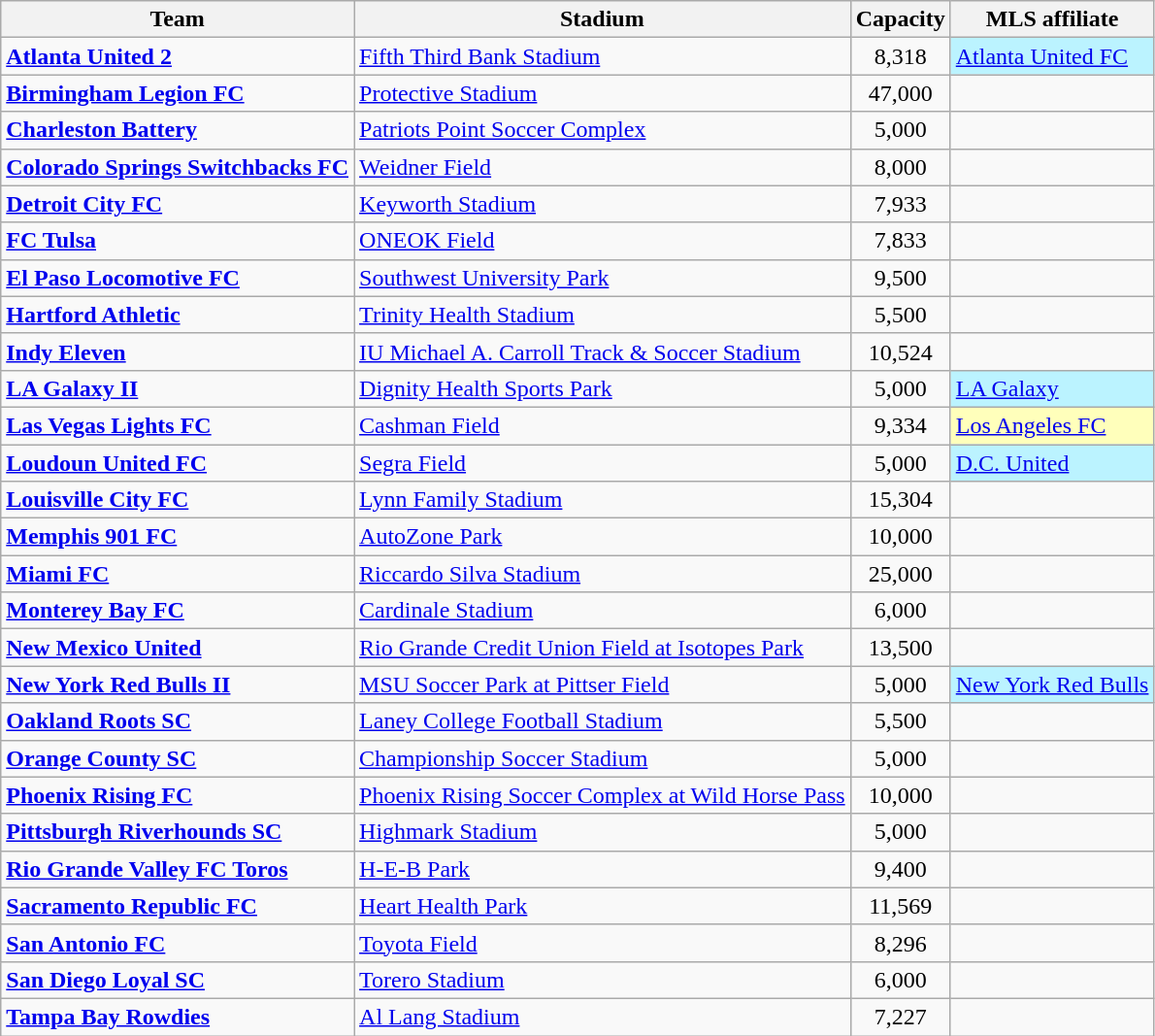<table class="wikitable sortable" style="text-align: left;">
<tr>
<th>Team</th>
<th>Stadium</th>
<th>Capacity</th>
<th>MLS affiliate</th>
</tr>
<tr>
<td><strong><a href='#'>Atlanta United 2</a></strong></td>
<td><a href='#'>Fifth Third Bank Stadium</a></td>
<td style="text-align:center;">8,318</td>
<td bgcolor=BBF3FF><a href='#'>Atlanta United FC</a></td>
</tr>
<tr>
<td><strong><a href='#'>Birmingham Legion FC</a></strong></td>
<td><a href='#'>Protective Stadium</a></td>
<td style="text-align:center;">47,000</td>
<td></td>
</tr>
<tr>
<td><strong><a href='#'>Charleston Battery</a></strong></td>
<td><a href='#'>Patriots Point Soccer Complex</a></td>
<td style="text-align:center;">5,000</td>
<td></td>
</tr>
<tr>
<td><strong><a href='#'>Colorado Springs Switchbacks FC</a></strong></td>
<td><a href='#'>Weidner Field</a></td>
<td style="text-align:center;">8,000</td>
<td></td>
</tr>
<tr>
<td><strong><a href='#'>Detroit City FC</a></strong></td>
<td><a href='#'>Keyworth Stadium</a></td>
<td style="text-align:center;">7,933</td>
<td></td>
</tr>
<tr>
<td><strong><a href='#'>FC Tulsa</a></strong></td>
<td><a href='#'>ONEOK Field</a></td>
<td style="text-align:center;">7,833</td>
<td></td>
</tr>
<tr>
<td><strong><a href='#'>El Paso Locomotive FC</a></strong></td>
<td><a href='#'>Southwest University Park</a></td>
<td style="text-align:center;">9,500</td>
<td></td>
</tr>
<tr>
<td><strong><a href='#'>Hartford Athletic</a></strong></td>
<td><a href='#'>Trinity Health Stadium</a></td>
<td style="text-align:center;">5,500</td>
<td></td>
</tr>
<tr>
<td><strong><a href='#'>Indy Eleven</a></strong></td>
<td><a href='#'>IU Michael A. Carroll Track & Soccer Stadium</a></td>
<td style="text-align:center;">10,524</td>
<td></td>
</tr>
<tr>
<td><strong><a href='#'>LA Galaxy II</a></strong></td>
<td><a href='#'>Dignity Health Sports Park</a></td>
<td style="text-align:center;">5,000</td>
<td bgcolor=BBF3FF><a href='#'>LA Galaxy</a></td>
</tr>
<tr>
<td><strong><a href='#'>Las Vegas Lights FC</a></strong></td>
<td><a href='#'>Cashman Field</a></td>
<td style="text-align:center;">9,334</td>
<td bgcolor=FFFFBB><a href='#'>Los Angeles FC</a></td>
</tr>
<tr>
<td><strong><a href='#'>Loudoun United FC</a></strong></td>
<td><a href='#'>Segra Field</a></td>
<td style="text-align:center;">5,000</td>
<td bgcolor=BBF3FF><a href='#'>D.C. United</a></td>
</tr>
<tr>
<td><strong><a href='#'>Louisville City FC</a></strong></td>
<td><a href='#'>Lynn Family Stadium</a></td>
<td style="text-align:center;">15,304</td>
<td></td>
</tr>
<tr>
<td><strong><a href='#'>Memphis 901 FC</a></strong></td>
<td><a href='#'>AutoZone Park</a></td>
<td style="text-align:center;">10,000</td>
<td></td>
</tr>
<tr>
<td><strong><a href='#'>Miami FC</a></strong></td>
<td><a href='#'>Riccardo Silva Stadium</a></td>
<td style="text-align:center;">25,000</td>
<td></td>
</tr>
<tr>
<td><strong><a href='#'>Monterey Bay FC</a></strong></td>
<td><a href='#'>Cardinale Stadium</a></td>
<td style="text-align:center;">6,000</td>
<td></td>
</tr>
<tr>
<td><strong><a href='#'>New Mexico United</a></strong></td>
<td><a href='#'>Rio Grande Credit Union Field at Isotopes Park</a></td>
<td style="text-align:center;">13,500</td>
<td></td>
</tr>
<tr>
<td><strong><a href='#'>New York Red Bulls II</a></strong></td>
<td><a href='#'>MSU Soccer Park at Pittser Field</a></td>
<td style="text-align:center;">5,000</td>
<td bgcolor=BBF3FF><a href='#'>New York Red Bulls</a></td>
</tr>
<tr>
<td><strong><a href='#'>Oakland Roots SC</a></strong></td>
<td><a href='#'>Laney College Football Stadium</a></td>
<td style="text-align:center;">5,500</td>
<td></td>
</tr>
<tr>
<td><strong><a href='#'>Orange County SC</a></strong></td>
<td><a href='#'>Championship Soccer Stadium</a></td>
<td style="text-align:center;">5,000</td>
<td></td>
</tr>
<tr>
<td><strong><a href='#'>Phoenix Rising FC</a></strong></td>
<td><a href='#'>Phoenix Rising Soccer Complex at Wild Horse Pass</a></td>
<td style="text-align:center;">10,000</td>
<td></td>
</tr>
<tr>
<td><strong><a href='#'>Pittsburgh Riverhounds SC</a></strong></td>
<td><a href='#'>Highmark Stadium</a></td>
<td style="text-align:center;">5,000</td>
<td></td>
</tr>
<tr>
<td><strong><a href='#'>Rio Grande Valley FC Toros</a></strong></td>
<td><a href='#'>H-E-B Park</a></td>
<td style="text-align:center;">9,400</td>
<td></td>
</tr>
<tr>
<td><strong><a href='#'>Sacramento Republic FC</a></strong></td>
<td><a href='#'>Heart Health Park</a></td>
<td style="text-align:center;">11,569</td>
<td></td>
</tr>
<tr>
<td><strong><a href='#'>San Antonio FC</a></strong></td>
<td><a href='#'>Toyota Field</a></td>
<td style="text-align:center;">8,296</td>
<td></td>
</tr>
<tr>
<td><strong><a href='#'>San Diego Loyal SC</a></strong></td>
<td><a href='#'>Torero Stadium</a></td>
<td style="text-align:center;">6,000</td>
<td></td>
</tr>
<tr>
<td><strong><a href='#'>Tampa Bay Rowdies</a></strong></td>
<td><a href='#'>Al Lang Stadium</a></td>
<td style="text-align:center;">7,227</td>
<td></td>
</tr>
</table>
